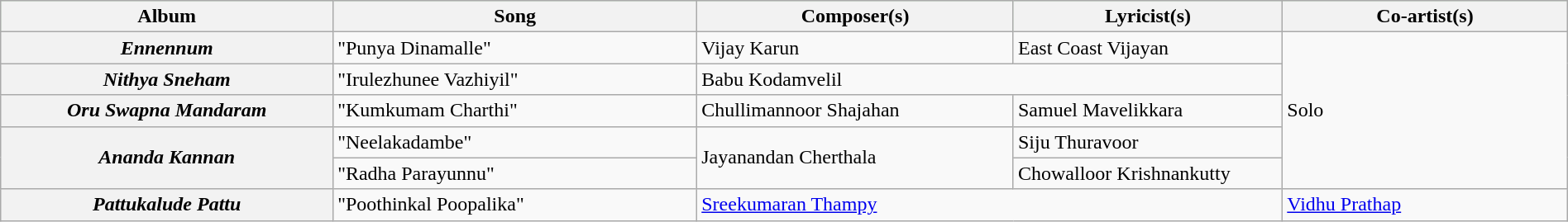<table class="wikitable plainrowheaders" width="100%" textcolor:#000;">
<tr style="background:#cfc; text-align:center;">
<th scope="col" width=21%>Album</th>
<th scope="col" width=23%>Song</th>
<th scope="col" width=20%>Composer(s)</th>
<th scope="col" width=17%>Lyricist(s)</th>
<th scope="col" width=18%>Co-artist(s)</th>
</tr>
<tr>
<th scope="row"><em>Ennennum</em></th>
<td>"Punya Dinamalle"</td>
<td>Vijay Karun</td>
<td>East Coast Vijayan</td>
<td rowspan="5">Solo</td>
</tr>
<tr>
<th scope="row"><em>Nithya Sneham</em></th>
<td>"Irulezhunee Vazhiyil"</td>
<td Colspan="2">Babu Kodamvelil</td>
</tr>
<tr>
<th scope="row"><em>Oru Swapna Mandaram</em></th>
<td>"Kumkumam Charthi"</td>
<td>Chullimannoor Shajahan</td>
<td>Samuel Mavelikkara</td>
</tr>
<tr>
<th scope="row" rowspan="2"><em>Ananda Kannan</em></th>
<td>"Neelakadambe"</td>
<td rowspan="2">Jayanandan Cherthala</td>
<td>Siju Thuravoor</td>
</tr>
<tr>
<td>"Radha Parayunnu"</td>
<td>Chowalloor Krishnankutty</td>
</tr>
<tr>
<th scope="row"><em>Pattukalude Pattu</em></th>
<td>"Poothinkal Poopalika"</td>
<td colspan="2"><a href='#'>Sreekumaran Thampy</a></td>
<td><a href='#'>Vidhu Prathap</a></td>
</tr>
</table>
